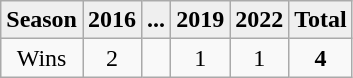<table class="wikitable">
<tr style=background:#efefef;font-weight:bold>
<td>Season</td>
<td>2016</td>
<td>...</td>
<td>2019</td>
<td>2022</td>
<td><strong>Total</strong></td>
</tr>
<tr align=center>
<td>Wins</td>
<td>2</td>
<td></td>
<td>1</td>
<td>1</td>
<td><strong>4</strong></td>
</tr>
</table>
